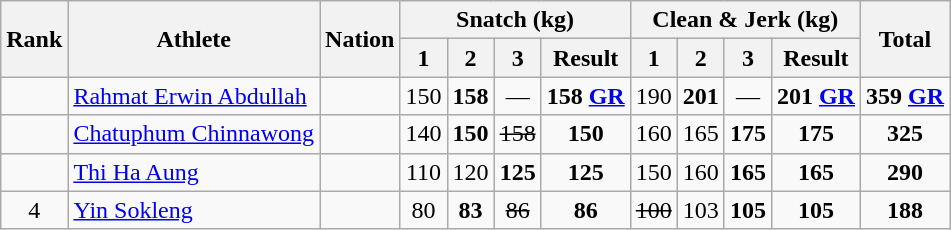<table class="wikitable sortable" style="text-align:center;">
<tr>
<th rowspan=2>Rank</th>
<th rowspan=2>Athlete</th>
<th rowspan=2>Nation</th>
<th colspan=4>Snatch (kg)</th>
<th colspan=4>Clean & Jerk (kg)</th>
<th rowspan=2>Total</th>
</tr>
<tr>
<th>1</th>
<th>2</th>
<th>3</th>
<th>Result</th>
<th>1</th>
<th>2</th>
<th>3</th>
<th>Result</th>
</tr>
<tr>
<td></td>
<td align=left><a href='#'>Rahmat Erwin Abdullah</a></td>
<td align=left></td>
<td>150</td>
<td><strong>158</strong></td>
<td>—</td>
<td><strong>158</strong> <strong><a href='#'>GR</a></strong></td>
<td>190</td>
<td><strong>201</strong></td>
<td>—</td>
<td><strong>201</strong> <strong><a href='#'>GR</a></strong></td>
<td><strong>359</strong> <strong><a href='#'>GR</a></strong></td>
</tr>
<tr>
<td></td>
<td align=left><a href='#'>Chatuphum Chinnawong</a></td>
<td align=left></td>
<td>140</td>
<td><strong>150</strong></td>
<td><s>158</s></td>
<td><strong>150</strong></td>
<td>160</td>
<td>165</td>
<td><strong>175</strong></td>
<td><strong>175</strong></td>
<td><strong>325</strong></td>
</tr>
<tr>
<td></td>
<td align=left><a href='#'>Thi Ha Aung</a></td>
<td align=left></td>
<td>110</td>
<td>120</td>
<td><strong>125</strong></td>
<td><strong>125</strong></td>
<td>150</td>
<td>160</td>
<td><strong>165</strong></td>
<td><strong>165</strong></td>
<td><strong>290</strong></td>
</tr>
<tr>
<td>4</td>
<td align=left><a href='#'>Yin Sokleng</a></td>
<td align=left></td>
<td>80</td>
<td><strong>83</strong></td>
<td><s>86</s></td>
<td><strong>86</strong></td>
<td><s>100</s></td>
<td>103</td>
<td><strong>105</strong></td>
<td><strong>105</strong></td>
<td><strong>188</strong></td>
</tr>
</table>
